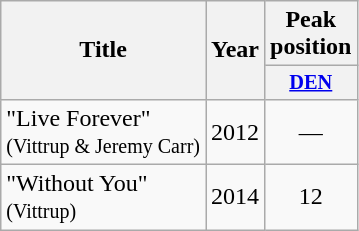<table class="wikitable plainrowheaders" style="text-align:center;" border="1">
<tr>
<th rowspan="2" scope="col" style="text-align:center;">Title</th>
<th rowspan="2" scope="col" style="text-align:center;">Year</th>
<th colspan="1" scope="col" style="text-align:center;">Peak<br>position</th>
</tr>
<tr>
<th scope="col" style="width:3em;font-size:85%;"><a href='#'>DEN</a><br></th>
</tr>
<tr>
<td align="left">"Live Forever"<br><small>(Vittrup & Jeremy Carr)</small></td>
<td>2012</td>
<td align="center">—</td>
</tr>
<tr>
<td align="left">"Without You"<br><small>(Vittrup)</small></td>
<td>2014</td>
<td align="center">12</td>
</tr>
</table>
